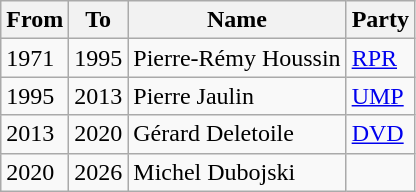<table class="wikitable">
<tr>
<th>From</th>
<th>To</th>
<th>Name</th>
<th>Party</th>
</tr>
<tr>
<td>1971</td>
<td>1995</td>
<td>Pierre-Rémy Houssin</td>
<td><a href='#'>RPR</a></td>
</tr>
<tr>
<td>1995</td>
<td>2013</td>
<td>Pierre Jaulin</td>
<td><a href='#'>UMP</a></td>
</tr>
<tr>
<td>2013</td>
<td>2020</td>
<td>Gérard Deletoile</td>
<td><a href='#'>DVD</a></td>
</tr>
<tr>
<td>2020</td>
<td>2026</td>
<td>Michel Dubojski</td>
<td></td>
</tr>
</table>
